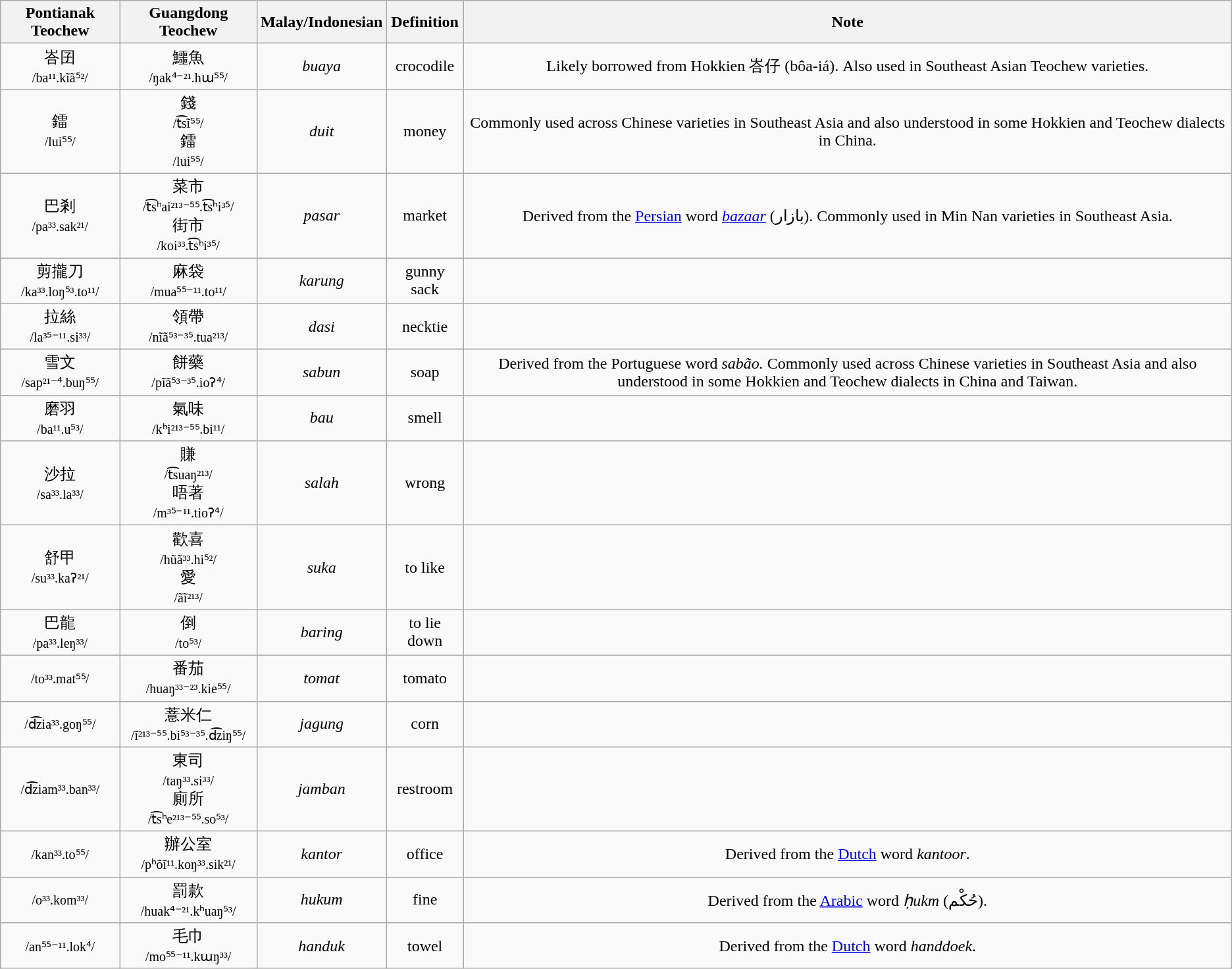<table class="wikitable">
<tr>
<th>Pontianak Teochew</th>
<th>Guangdong Teochew</th>
<th>Malay/Indonesian</th>
<th>Definition</th>
<th>Note</th>
</tr>
<tr align="center">
<td>峇囝<br><small>/ba¹¹.kĩã⁵²/</small></td>
<td>鱷魚<br><small>/ŋak⁴⁻²</small><small>¹.hɯ⁵⁵/</small></td>
<td><em>buaya</em></td>
<td>crocodile</td>
<td>Likely borrowed from Hokkien 峇仔 (bôa-iá). Also used in Southeast Asian Teochew varieties.</td>
</tr>
<tr align="center">
<td>鐳<br><small>/lui⁵⁵/</small></td>
<td>錢<br><small>/t͡sĩ⁵⁵/</small><br>鐳<br><small>/lui⁵⁵/</small></td>
<td><em>duit</em></td>
<td>money</td>
<td>Commonly used across Chinese varieties in Southeast Asia and also understood in some Hokkien and Teochew dialects in China.</td>
</tr>
<tr align="center">
<td>巴剎<br><small>/pa³³.sak²¹/</small></td>
<td>菜市<br><small>/t͡sʰai²¹³⁻⁵⁵.t͡sʰi³⁵/</small><br>街市<br><small>/koi³³.t͡sʰi³⁵/</small></td>
<td><em>pasar</em></td>
<td>market</td>
<td>Derived from the <a href='#'>Persian</a> word <em><a href='#'>bazaar</a></em> (بازار). Commonly used in Min Nan varieties in Southeast Asia.</td>
</tr>
<tr align="center">
<td>剪攏刀<br><small>/ka³³.loŋ⁵³.to¹¹/</small></td>
<td>麻袋<br><small>/mua⁵⁵⁻¹¹.to¹¹/</small></td>
<td><em>karung</em></td>
<td>gunny sack</td>
<td></td>
</tr>
<tr align="center">
<td>拉絲<br><small>/la³⁵⁻¹¹.si³³/</small></td>
<td>領帶<br><small>/nĩã⁵³⁻³⁵.tua²¹³/</small></td>
<td><em>dasi</em></td>
<td>necktie</td>
<td></td>
</tr>
<tr align="center">
<td>雪文<br><small>/sap²</small><small>¹⁻⁴.buŋ⁵⁵/</small></td>
<td>餅藥<br><small>/pĩã⁵³⁻³⁵.ioʔ⁴/</small></td>
<td><em>sabun</em></td>
<td>soap</td>
<td>Derived from the Portuguese word <em>sabão.</em> Commonly used across Chinese varieties in Southeast Asia and also understood in some Hokkien and Teochew dialects in China and Taiwan.</td>
</tr>
<tr align="center">
<td>磨羽<br><small>/ba¹¹.u⁵³/</small></td>
<td>氣味<br><small>/kʰi²¹³⁻⁵⁵.bi¹¹/</small></td>
<td><em>bau</em></td>
<td>smell</td>
<td></td>
</tr>
<tr align="center">
<td>沙拉<br><small>/sa³³.la³³/</small></td>
<td>賺<br><small>/t͡suaŋ²¹³/</small><br>唔著<br><small>/m³⁵⁻¹¹</small><small>.tioʔ⁴/</small></td>
<td><em>salah</em></td>
<td>wrong</td>
<td></td>
</tr>
<tr align="center">
<td>舒甲<br><small>/su³³.kaʔ²¹/</small></td>
<td>歡喜<br><small>/hũã³³.hi⁵²/</small><br>愛<br><small>/ãĩ²¹³/</small></td>
<td><em>suka</em></td>
<td>to like</td>
<td></td>
</tr>
<tr align="center">
<td>巴龍<br><small>/pa³³.leŋ³³/</small></td>
<td>倒<br><small>/to⁵³/</small></td>
<td><em>baring</em></td>
<td>to lie down</td>
<td></td>
</tr>
<tr align="center">
<td><small>/to³³.mat⁵⁵/</small></td>
<td>番茄<br><small>/huaŋ³³⁻²³.kie⁵⁵/</small></td>
<td><em>tomat</em></td>
<td>tomato</td>
<td></td>
</tr>
<tr align="center">
<td><small>/d͡zia³³.goŋ⁵⁵/</small></td>
<td>薏米仁<br><small>/ĩ²¹³⁻⁵⁵.bi⁵³⁻³⁵.d͡ziŋ⁵⁵/</small></td>
<td><em>jagung</em></td>
<td>corn</td>
<td></td>
</tr>
<tr align="center">
<td><small>/d͡ziam³³.ban³³/</small></td>
<td>東司<br><small>/taŋ³³.si³³/</small><br>廁所<br><small>/t͡sʰe²¹³⁻⁵⁵.so⁵³/</small></td>
<td><em>jamban</em></td>
<td>restroom</td>
<td></td>
</tr>
<tr align="center">
<td><small>/kan³³.to⁵⁵/</small></td>
<td>辦公室<br><small>/pʰõĩ¹¹.koŋ³³.sik²¹/</small></td>
<td><em>kantor</em></td>
<td>office</td>
<td>Derived from the <a href='#'>Dutch</a> word <em>kantoor</em>.</td>
</tr>
<tr align="center">
<td><small>/o³³.kom³³/</small></td>
<td>罰款<br><small>/huak⁴⁻²¹</small><small>.kʰuaŋ⁵³/</small></td>
<td><em>hukum</em></td>
<td>fine</td>
<td>Derived from the <a href='#'>Arabic</a> word <em>ḥukm</em> (حُكْم).</td>
</tr>
<tr align="center">
<td><small>/an⁵⁵⁻¹¹.lok⁴/</small></td>
<td>毛巾<br><small>/mo⁵⁵⁻¹¹</small><small>.kɯŋ³³/</small></td>
<td><em>handuk</em></td>
<td>towel</td>
<td>Derived from the <a href='#'>Dutch</a> word <em>handdoek</em>.</td>
</tr>
</table>
